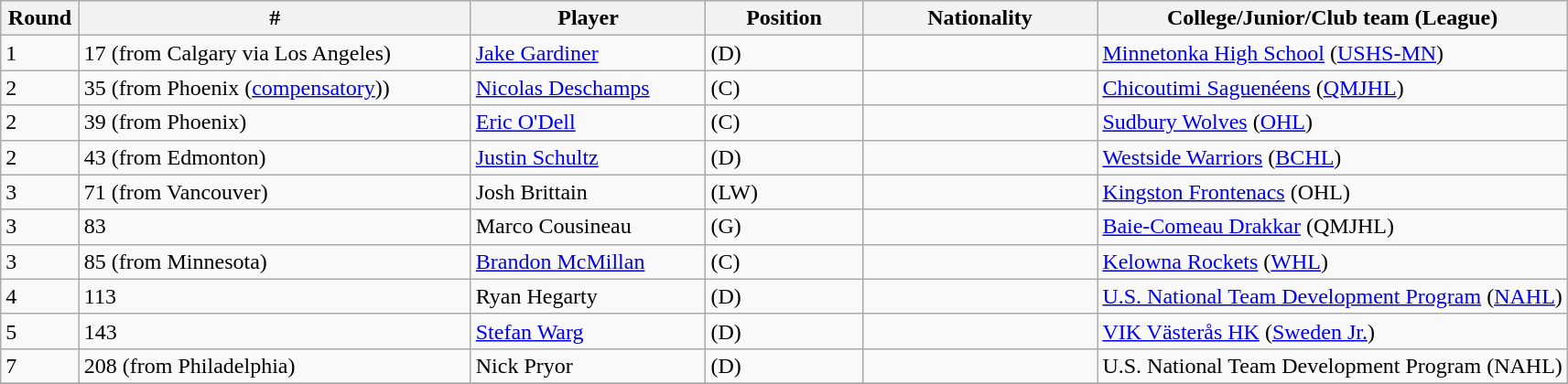<table class="wikitable">
<tr>
<th bgcolor="#DDDDFF" width="5%">Round</th>
<th bgcolor="#DDDDFF" width="25%">#</th>
<th bgcolor="#DDDDFF" width="15%">Player</th>
<th bgcolor="#DDDDFF" width="10%">Position</th>
<th bgcolor="#DDDDFF" width="15%">Nationality</th>
<th bgcolor="#DDDDFF" width="100%">College/Junior/Club team (League)</th>
</tr>
<tr>
<td>1</td>
<td>17 (from Calgary via Los Angeles)</td>
<td><a href='#'>Jake Gardiner</a></td>
<td>(D)</td>
<td></td>
<td><a href='#'>Minnetonka High School</a> (<a href='#'>USHS-MN</a>)</td>
</tr>
<tr>
<td>2</td>
<td>35 (from Phoenix (<a href='#'>compensatory</a>))</td>
<td><a href='#'>Nicolas Deschamps</a></td>
<td>(C)</td>
<td></td>
<td><a href='#'>Chicoutimi Saguenéens</a> (<a href='#'>QMJHL</a>)</td>
</tr>
<tr>
<td>2</td>
<td>39 (from Phoenix)</td>
<td><a href='#'>Eric O'Dell</a></td>
<td>(C)</td>
<td></td>
<td><a href='#'>Sudbury Wolves</a> (<a href='#'>OHL</a>)</td>
</tr>
<tr>
<td>2</td>
<td>43 (from Edmonton)</td>
<td><a href='#'>Justin Schultz</a></td>
<td>(D)</td>
<td></td>
<td><a href='#'>Westside Warriors</a> (<a href='#'>BCHL</a>)</td>
</tr>
<tr>
<td>3</td>
<td>71 (from Vancouver)</td>
<td>Josh Brittain</td>
<td>(LW)</td>
<td></td>
<td><a href='#'>Kingston Frontenacs</a> (OHL)</td>
</tr>
<tr>
<td>3</td>
<td>83</td>
<td>Marco Cousineau</td>
<td>(G)</td>
<td></td>
<td><a href='#'>Baie-Comeau Drakkar</a> (QMJHL)</td>
</tr>
<tr>
<td>3</td>
<td>85 (from Minnesota)</td>
<td><a href='#'>Brandon McMillan</a></td>
<td>(C)</td>
<td></td>
<td><a href='#'>Kelowna Rockets</a> (<a href='#'>WHL</a>)</td>
</tr>
<tr>
<td>4</td>
<td>113</td>
<td>Ryan Hegarty</td>
<td>(D)</td>
<td></td>
<td><a href='#'>U.S. National Team Development Program</a> (<a href='#'>NAHL</a>)</td>
</tr>
<tr>
<td>5</td>
<td>143</td>
<td><a href='#'>Stefan Warg</a></td>
<td>(D)</td>
<td></td>
<td><a href='#'>VIK Västerås HK</a> (<a href='#'>Sweden Jr.</a>)</td>
</tr>
<tr>
<td>7</td>
<td>208 (from Philadelphia)</td>
<td>Nick Pryor</td>
<td>(D)</td>
<td></td>
<td>U.S. National Team Development Program (NAHL)</td>
</tr>
<tr>
</tr>
</table>
